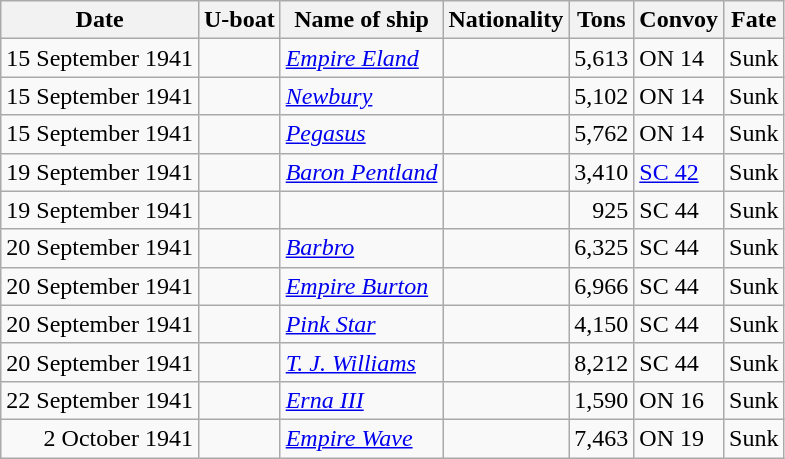<table class="wikitable">
<tr>
<th>Date</th>
<th>U-boat</th>
<th>Name of ship</th>
<th>Nationality</th>
<th>Tons</th>
<th>Convoy</th>
<th>Fate</th>
</tr>
<tr>
<td align="right">15 September 1941</td>
<td align="center"></td>
<td align="left"><a href='#'><em>Empire Eland</em></a></td>
<td align="left"></td>
<td align="right">5,613</td>
<td align="left">ON 14</td>
<td align="left">Sunk</td>
</tr>
<tr>
<td align="right">15 September 1941</td>
<td align="center"></td>
<td align="left"><a href='#'><em>Newbury</em></a></td>
<td align="left"></td>
<td align="right">5,102</td>
<td align="left">ON 14</td>
<td align="left">Sunk</td>
</tr>
<tr>
<td align="right">15 September 1941</td>
<td align="center"></td>
<td align="left"><a href='#'><em>Pegasus</em></a></td>
<td align="left"></td>
<td align="right">5,762</td>
<td align="left">ON 14</td>
<td align="left">Sunk</td>
</tr>
<tr>
<td align="right">19 September 1941</td>
<td align="center"></td>
<td align="left"><a href='#'><em>Baron Pentland</em></a></td>
<td align="left"></td>
<td align="right">3,410</td>
<td align="left"><a href='#'>SC 42</a></td>
<td align="left">Sunk</td>
</tr>
<tr>
<td align="right">19 September 1941</td>
<td align="center"></td>
<td align="left"></td>
<td align="left"></td>
<td align="right">925</td>
<td align="left">SC 44</td>
<td align="left">Sunk</td>
</tr>
<tr>
<td align="right">20 September 1941</td>
<td align="center"></td>
<td align="left"><a href='#'><em>Barbro</em></a></td>
<td align="left"></td>
<td align="right">6,325</td>
<td align="left">SC 44</td>
<td align="left">Sunk</td>
</tr>
<tr>
<td align="right">20 September 1941</td>
<td align="center"></td>
<td align="left"><a href='#'><em>Empire Burton</em></a></td>
<td align="left"></td>
<td align="right">6,966</td>
<td align="left">SC 44</td>
<td align="left">Sunk</td>
</tr>
<tr>
<td align="right">20 September 1941</td>
<td align="center"></td>
<td align="left"><a href='#'><em>Pink Star</em></a></td>
<td align="left"></td>
<td align="right">4,150</td>
<td align="left">SC 44</td>
<td align="left">Sunk</td>
</tr>
<tr>
<td align="right">20 September 1941</td>
<td align="center"></td>
<td align="left"><a href='#'><em>T. J. Williams</em></a></td>
<td align="left"></td>
<td align="right">8,212</td>
<td align="left">SC 44</td>
<td align="left">Sunk</td>
</tr>
<tr>
<td align="right">22 September 1941</td>
<td align="center"></td>
<td align="left"><a href='#'><em>Erna III</em></a></td>
<td align="left"></td>
<td align="right">1,590</td>
<td align="left">ON 16</td>
<td align="left">Sunk</td>
</tr>
<tr>
<td align="right">2 October 1941</td>
<td align="center"></td>
<td align="left"><a href='#'><em>Empire Wave</em></a></td>
<td align="left"></td>
<td align="right">7,463</td>
<td align="left">ON 19</td>
<td align="left">Sunk</td>
</tr>
</table>
